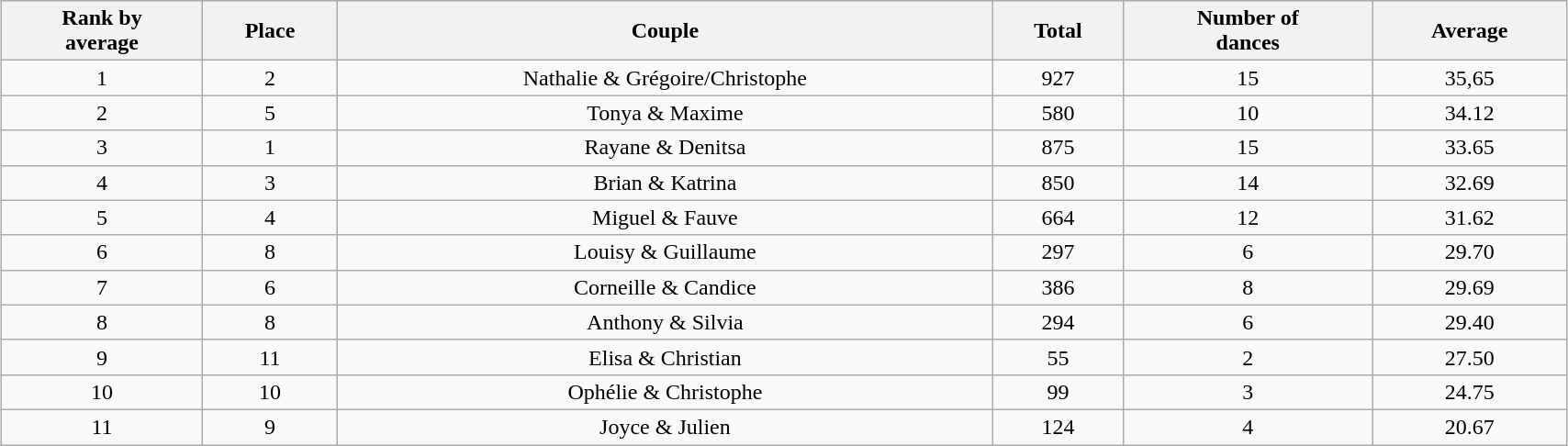<table class="wikitable sortable" style="margin:auto; text-align:center; margin:5px; width:90%;">
<tr>
<th>Rank by<br>average</th>
<th>Place</th>
<th>Couple</th>
<th>Total</th>
<th>Number of<br> dances</th>
<th>Average</th>
</tr>
<tr>
<td>1</td>
<td>2</td>
<td>Nathalie & Grégoire/Christophe</td>
<td>927</td>
<td>15</td>
<td>35,65</td>
</tr>
<tr>
<td>2</td>
<td>5</td>
<td>Tonya & Maxime</td>
<td>580</td>
<td>10</td>
<td>34.12</td>
</tr>
<tr>
<td>3</td>
<td>1</td>
<td>Rayane & Denitsa</td>
<td>875</td>
<td>15</td>
<td>33.65</td>
</tr>
<tr>
<td>4</td>
<td>3</td>
<td>Brian & Katrina</td>
<td>850</td>
<td>14</td>
<td>32.69</td>
</tr>
<tr>
<td>5</td>
<td>4</td>
<td>Miguel & Fauve</td>
<td>664</td>
<td>12</td>
<td>31.62</td>
</tr>
<tr>
<td>6</td>
<td>8</td>
<td>Louisy & Guillaume</td>
<td>297</td>
<td>6</td>
<td>29.70</td>
</tr>
<tr>
<td>7</td>
<td>6</td>
<td>Corneille & Candice</td>
<td>386</td>
<td>8</td>
<td>29.69</td>
</tr>
<tr>
<td>8</td>
<td>8</td>
<td>Anthony & Silvia</td>
<td>294</td>
<td>6</td>
<td>29.40</td>
</tr>
<tr>
<td>9</td>
<td>11</td>
<td>Elisa & Christian</td>
<td>55</td>
<td>2</td>
<td>27.50</td>
</tr>
<tr>
<td>10</td>
<td>10</td>
<td>Ophélie & Christophe</td>
<td>99</td>
<td>3</td>
<td>24.75</td>
</tr>
<tr>
<td>11</td>
<td>9</td>
<td>Joyce & Julien</td>
<td>124</td>
<td>4</td>
<td>20.67</td>
</tr>
</table>
